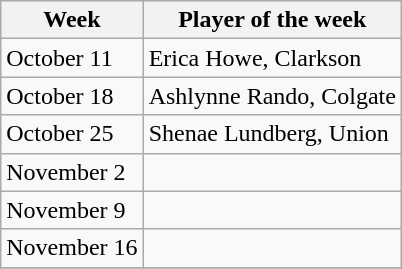<table class="wikitable">
<tr>
<th>Week</th>
<th>Player of the week</th>
</tr>
<tr>
<td>October 11</td>
<td>Erica Howe, Clarkson</td>
</tr>
<tr>
<td>October 18</td>
<td>Ashlynne Rando, Colgate</td>
</tr>
<tr>
<td>October 25</td>
<td>Shenae Lundberg, Union</td>
</tr>
<tr>
<td>November 2</td>
<td></td>
</tr>
<tr>
<td>November 9</td>
<td></td>
</tr>
<tr>
<td>November 16</td>
<td></td>
</tr>
<tr>
</tr>
</table>
